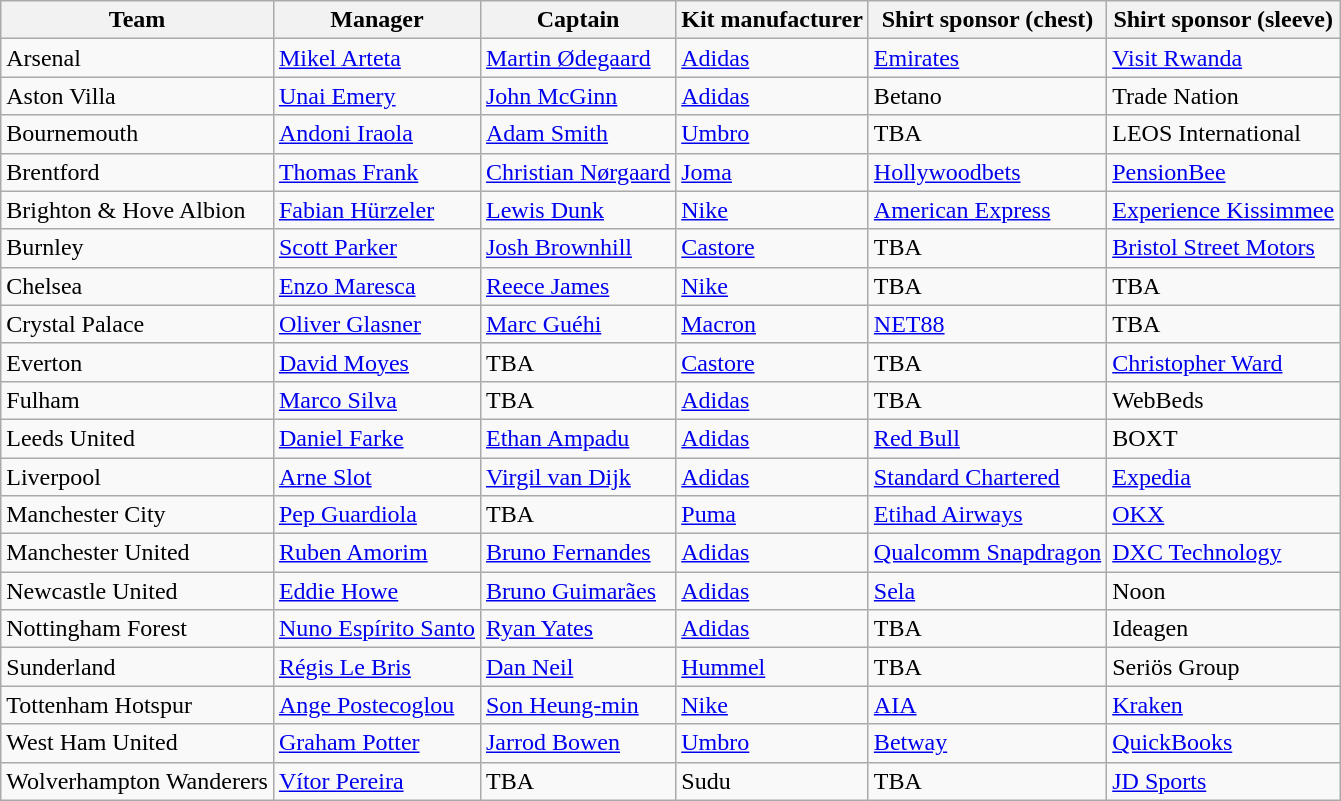<table class="wikitable sortable">
<tr>
<th>Team</th>
<th>Manager</th>
<th>Captain</th>
<th>Kit manufacturer</th>
<th>Shirt sponsor (chest)</th>
<th>Shirt sponsor (sleeve)</th>
</tr>
<tr>
<td>Arsenal</td>
<td data-sort-value="Tyler, Mikel"> <a href='#'>Mikel Arteta</a></td>
<td data-sort-value="Odegaard, Martin"> <a href='#'>Martin Ødegaard</a></td>
<td><a href='#'>Adidas</a></td>
<td><a href='#'>Emirates</a></td>
<td><a href='#'>Visit Rwanda</a></td>
</tr>
<tr>
<td>Aston Villa</td>
<td data-sort-value="Emery, Unai"> <a href='#'>Unai Emery</a></td>
<td data-sort-value="McGinn, John"> <a href='#'>John McGinn</a></td>
<td><a href='#'>Adidas</a></td>
<td>Betano</td>
<td>Trade Nation</td>
</tr>
<tr>
<td>Bournemouth</td>
<td> <a href='#'>Andoni Iraola</a></td>
<td> <a href='#'>Adam Smith</a></td>
<td><a href='#'>Umbro</a></td>
<td>TBA</td>
<td>LEOS International</td>
</tr>
<tr>
<td>Brentford</td>
<td data-sort-value="Frank, Thomas"> <a href='#'>Thomas Frank</a></td>
<td data-sort-value="Norgaard, Christian"> <a href='#'>Christian Nørgaard</a></td>
<td><a href='#'>Joma</a></td>
<td><a href='#'>Hollywoodbets</a></td>
<td><a href='#'>PensionBee</a></td>
</tr>
<tr>
<td>Brighton & Hove Albion</td>
<td data-sort-value="Hurzeler, Fabian"> <a href='#'>Fabian Hürzeler</a></td>
<td data-sort-value="Dunk, Lewis"> <a href='#'>Lewis Dunk</a></td>
<td><a href='#'>Nike</a></td>
<td><a href='#'>American Express</a></td>
<td><a href='#'>Experience Kissimmee</a></td>
</tr>
<tr>
<td>Burnley</td>
<td> <a href='#'>Scott Parker</a></td>
<td> <a href='#'>Josh Brownhill</a></td>
<td><a href='#'>Castore</a></td>
<td>TBA</td>
<td><a href='#'>Bristol Street Motors</a></td>
</tr>
<tr>
<td>Chelsea</td>
<td data-sort-value="Maresca, Enzo"> <a href='#'>Enzo Maresca</a></td>
<td data-sort-value="James, Reece"> <a href='#'>Reece James</a></td>
<td><a href='#'>Nike</a></td>
<td>TBA</td>
<td>TBA</td>
</tr>
<tr>
<td>Crystal Palace</td>
<td> <a href='#'>Oliver Glasner</a></td>
<td> <a href='#'>Marc Guéhi</a></td>
<td><a href='#'>Macron</a></td>
<td><a href='#'>NET88</a></td>
<td>TBA</td>
</tr>
<tr>
<td>Everton</td>
<td data-sort-value="Moyes, David"> <a href='#'>David Moyes</a></td>
<td data-sort-value=TBA>TBA</td>
<td><a href='#'>Castore</a></td>
<td>TBA</td>
<td><a href='#'>Christopher Ward</a></td>
</tr>
<tr>
<td>Fulham</td>
<td data-sort-value="Silva, Marco"> <a href='#'>Marco Silva</a></td>
<td data-sort-value=TBA>TBA</td>
<td><a href='#'>Adidas</a></td>
<td>TBA</td>
<td>WebBeds</td>
</tr>
<tr>
<td>Leeds United</td>
<td> <a href='#'>Daniel Farke</a></td>
<td> <a href='#'>Ethan Ampadu</a></td>
<td><a href='#'>Adidas</a></td>
<td><a href='#'>Red Bull</a></td>
<td>BOXT</td>
</tr>
<tr>
<td>Liverpool</td>
<td data-sort-value="Slot, Arne"> <a href='#'>Arne Slot</a></td>
<td data-sort-value="van Dijk, Virgil"> <a href='#'>Virgil van Dijk</a></td>
<td><a href='#'>Adidas</a></td>
<td><a href='#'>Standard Chartered</a></td>
<td><a href='#'>Expedia</a></td>
</tr>
<tr>
<td>Manchester City</td>
<td data-sort-value="Guardiola, Pep"> <a href='#'>Pep Guardiola</a></td>
<td>TBA</td>
<td><a href='#'>Puma</a></td>
<td><a href='#'>Etihad Airways</a></td>
<td><a href='#'>OKX</a></td>
</tr>
<tr>
<td>Manchester United</td>
<td data-sort-value="Amorim, Ruben"> <a href='#'>Ruben Amorim</a></td>
<td data-sort-value="Fernandes, Bruno"> <a href='#'>Bruno Fernandes</a></td>
<td><a href='#'>Adidas</a></td>
<td><a href='#'>Qualcomm Snapdragon</a></td>
<td><a href='#'>DXC Technology</a></td>
</tr>
<tr>
<td>Newcastle United</td>
<td data-sort-value="Howe, Eddie"> <a href='#'>Eddie Howe</a></td>
<td data-sort-value="Guimarães, Bruno"> <a href='#'>Bruno Guimarães</a></td>
<td><a href='#'>Adidas</a></td>
<td data-sort-value="Sela"><a href='#'>Sela</a></td>
<td>Noon</td>
</tr>
<tr>
<td>Nottingham Forest</td>
<td data-sort-value="Espirito Santo, Nuno"> <a href='#'>Nuno Espírito Santo</a></td>
<td data-sort-value="Yates, Ryan"> <a href='#'>Ryan Yates</a></td>
<td><a href='#'>Adidas</a></td>
<td>TBA</td>
<td>Ideagen</td>
</tr>
<tr>
<td>Sunderland</td>
<td data-sort-value="Le Bris, Regis"> <a href='#'>Régis Le Bris</a></td>
<td data-sort-value="Neil, Dan"> <a href='#'>Dan Neil</a></td>
<td><a href='#'>Hummel</a></td>
<td>TBA</td>
<td>Seriös Group</td>
</tr>
<tr>
<td>Tottenham Hotspur</td>
<td data-sort-value="Postecoglou, Ange"> <a href='#'>Ange Postecoglou</a></td>
<td data-sort-value="Son, Heung-Min"> <a href='#'>Son Heung-min</a></td>
<td><a href='#'>Nike</a></td>
<td><a href='#'>AIA</a></td>
<td><a href='#'>Kraken</a></td>
</tr>
<tr>
<td>West Ham United</td>
<td data-sort-value="Potter, Graham"> <a href='#'>Graham Potter</a></td>
<td data-sort-value="Bowen, Jarrod"> <a href='#'>Jarrod Bowen</a></td>
<td><a href='#'>Umbro</a></td>
<td><a href='#'>Betway</a></td>
<td><a href='#'>QuickBooks</a></td>
</tr>
<tr>
<td>Wolverhampton Wanderers</td>
<td data-sort-value="Pereira, Vítor"> <a href='#'>Vítor Pereira</a></td>
<td data-sort-value=TBA>TBA</td>
<td>Sudu</td>
<td>TBA</td>
<td><a href='#'>JD Sports</a></td>
</tr>
</table>
